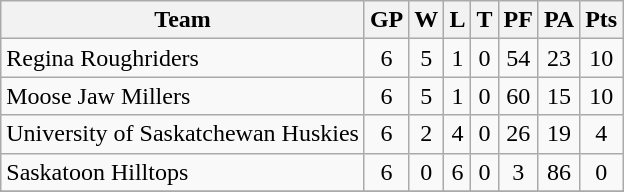<table class="wikitable">
<tr>
<th>Team</th>
<th>GP</th>
<th>W</th>
<th>L</th>
<th>T</th>
<th>PF</th>
<th>PA</th>
<th>Pts</th>
</tr>
<tr align="center">
<td align="left">Regina Roughriders</td>
<td>6</td>
<td>5</td>
<td>1</td>
<td>0</td>
<td>54</td>
<td>23</td>
<td>10</td>
</tr>
<tr align="center">
<td align="left">Moose Jaw Millers</td>
<td>6</td>
<td>5</td>
<td>1</td>
<td>0</td>
<td>60</td>
<td>15</td>
<td>10</td>
</tr>
<tr align="center">
<td align="left">University of Saskatchewan Huskies</td>
<td>6</td>
<td>2</td>
<td>4</td>
<td>0</td>
<td>26</td>
<td>19</td>
<td>4</td>
</tr>
<tr align="center">
<td align="left">Saskatoon Hilltops</td>
<td>6</td>
<td>0</td>
<td>6</td>
<td>0</td>
<td>3</td>
<td>86</td>
<td>0</td>
</tr>
<tr align="center">
</tr>
</table>
